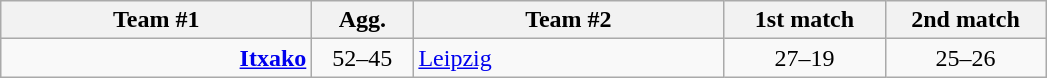<table class=wikitable style="text-align:center">
<tr>
<th width=200>Team #1</th>
<th width=60>Agg.</th>
<th width=200>Team #2</th>
<th width=100>1st match</th>
<th width=100>2nd match</th>
</tr>
<tr>
<td align=right><strong><a href='#'>Itxako</a></strong> </td>
<td>52–45</td>
<td align=left> <a href='#'>Leipzig</a></td>
<td align=center>27–19</td>
<td align=center>25–26</td>
</tr>
</table>
